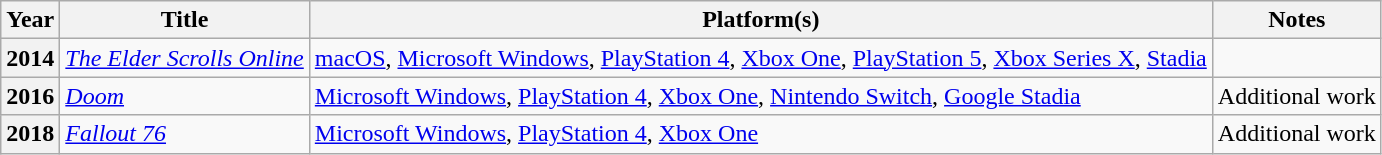<table class="wikitable sortable plainrowheaders">
<tr>
<th scope="col">Year</th>
<th scope="col">Title</th>
<th scope="col">Platform(s)</th>
<th scope="col" class="unsortable">Notes</th>
</tr>
<tr>
<th scope="row">2014</th>
<td><em><a href='#'>The Elder Scrolls Online</a></em></td>
<td><a href='#'>macOS</a>, <a href='#'>Microsoft Windows</a>, <a href='#'>PlayStation 4</a>, <a href='#'>Xbox One</a>, <a href='#'>PlayStation 5</a>, <a href='#'>Xbox Series X</a>, <a href='#'>Stadia</a></td>
<td></td>
</tr>
<tr>
<th scope="row">2016</th>
<td><em><a href='#'>Doom</a></em></td>
<td><a href='#'>Microsoft Windows</a>, <a href='#'>PlayStation 4</a>, <a href='#'>Xbox One</a>, <a href='#'>Nintendo Switch</a>, <a href='#'>Google Stadia</a></td>
<td>Additional work</td>
</tr>
<tr>
<th scope="row">2018</th>
<td><em><a href='#'>Fallout 76</a></em></td>
<td><a href='#'>Microsoft Windows</a>, <a href='#'>PlayStation 4</a>, <a href='#'>Xbox One</a></td>
<td>Additional work</td>
</tr>
</table>
